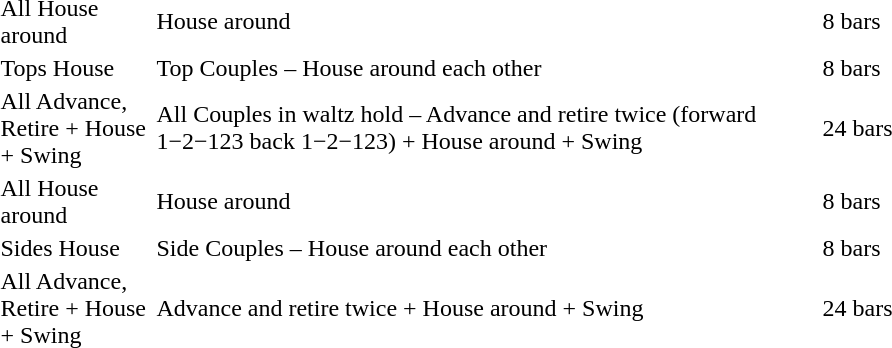<table>
<tr>
<td style="width:100px">All House around</td>
<td style="width:440px">House around</td>
<td style="width:60px">8 bars</td>
</tr>
<tr>
<td>Tops House</td>
<td>Top Couples – House around each other</td>
<td>8 bars</td>
</tr>
<tr>
<td>All Advance, Retire + House + Swing</td>
<td>All Couples in waltz hold – Advance and retire twice (forward 1−2−123 back 1−2−123) + House around + Swing</td>
<td>24 bars</td>
</tr>
<tr>
<td>All House around</td>
<td>House around</td>
<td>8 bars</td>
</tr>
<tr>
<td>Sides House</td>
<td>Side Couples – House around each other</td>
<td>8 bars</td>
</tr>
<tr>
<td>All Advance, Retire + House + Swing</td>
<td>Advance and retire twice + House around + Swing</td>
<td>24 bars</td>
</tr>
</table>
